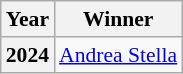<table class="wikitable" style="font-size: 90%;">
<tr>
<th>Year</th>
<th>Winner</th>
</tr>
<tr>
<th>2024</th>
<td><a href='#'>Andrea Stella</a></td>
</tr>
</table>
